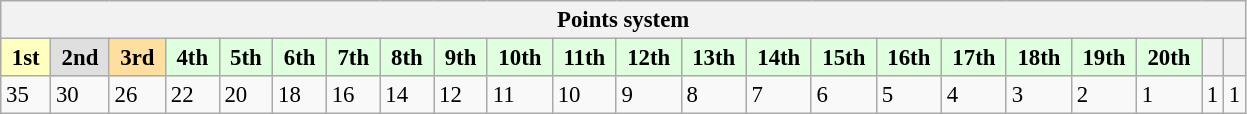<table class="wikitable" style="font-size:95%;">
<tr>
<th colspan="22">Points system</th>
</tr>
<tr>
<td style="background:#ffffbf;"> <strong>1st</strong> </td>
<td style="background:#dfdfdf;"> <strong>2nd</strong> </td>
<td style="background:#ffdf9f;"> <strong>3rd</strong> </td>
<td style="background:#dfffdf;"> <strong>4th</strong> </td>
<td style="background:#dfffdf;"> <strong>5th</strong> </td>
<td style="background:#dfffdf;"> <strong>6th</strong> </td>
<td style="background:#dfffdf;"> <strong>7th</strong> </td>
<td style="background:#dfffdf;"> <strong>8th</strong> </td>
<td style="background:#dfffdf;"> <strong>9th</strong> </td>
<td style="background:#dfffdf;"> <strong>10th</strong> </td>
<td style="background:#dfffdf;"> <strong>11th</strong> </td>
<td style="background:#dfffdf;"> <strong>12th</strong> </td>
<td style="background:#dfffdf;"> <strong>13th</strong> </td>
<td style="background:#dfffdf;"> <strong>14th</strong> </td>
<td style="background:#dfffdf;"> <strong>15th</strong> </td>
<td style="background:#dfffdf;"> <strong>16th</strong> </td>
<td style="background:#dfffdf;"> <strong>17th</strong> </td>
<td style="background:#dfffdf;"> <strong>18th</strong> </td>
<td style="background:#dfffdf;"> <strong>19th</strong> </td>
<td style="background:#dfffdf;"> <strong>20th</strong> </td>
<th></th>
<th></th>
</tr>
<tr>
<td>35</td>
<td>30</td>
<td>26</td>
<td>22</td>
<td>20</td>
<td>18</td>
<td>16</td>
<td>14</td>
<td>12</td>
<td>11</td>
<td>10</td>
<td>9</td>
<td>8</td>
<td>7</td>
<td>6</td>
<td>5</td>
<td>4</td>
<td>3</td>
<td>2</td>
<td>1</td>
<td>1</td>
<td>1</td>
</tr>
</table>
